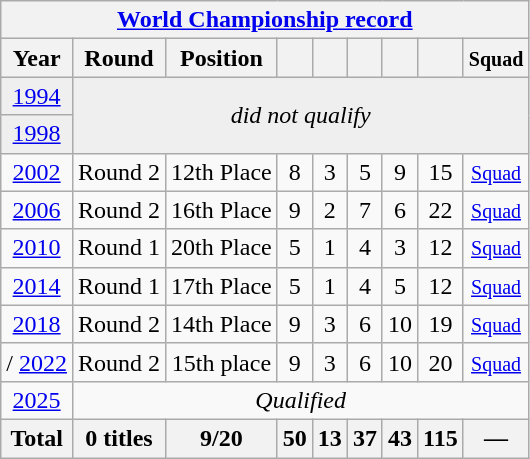<table class="wikitable" style="text-align: center;">
<tr>
<th colspan=9><a href='#'>World Championship record</a></th>
</tr>
<tr>
<th>Year</th>
<th>Round</th>
<th>Position</th>
<th></th>
<th></th>
<th></th>
<th></th>
<th></th>
<th><small>Squad</small></th>
</tr>
<tr bgcolor="efefef">
<td> <a href='#'>1994</a></td>
<td colspan=8 rowspan=2 align=center><em>did not qualify</em></td>
</tr>
<tr bgcolor="efefef">
<td> <a href='#'>1998</a></td>
</tr>
<tr>
<td> <a href='#'>2002</a></td>
<td>Round 2</td>
<td>12th Place</td>
<td>8</td>
<td>3</td>
<td>5</td>
<td>9</td>
<td>15</td>
<td><small><a href='#'>Squad</a></small></td>
</tr>
<tr>
<td> <a href='#'>2006</a></td>
<td>Round 2</td>
<td>16th Place</td>
<td>9</td>
<td>2</td>
<td>7</td>
<td>6</td>
<td>22</td>
<td><small><a href='#'>Squad</a></small></td>
</tr>
<tr>
<td> <a href='#'>2010</a></td>
<td>Round 1</td>
<td>20th Place</td>
<td>5</td>
<td>1</td>
<td>4</td>
<td>3</td>
<td>12</td>
<td><small><a href='#'>Squad</a></small></td>
</tr>
<tr>
<td> <a href='#'>2014</a></td>
<td>Round 1</td>
<td>17th Place</td>
<td>5</td>
<td>1</td>
<td>4</td>
<td>5</td>
<td>12</td>
<td><small><a href='#'>Squad</a></small></td>
</tr>
<tr>
<td> <a href='#'>2018</a></td>
<td>Round 2</td>
<td>14th Place</td>
<td>9</td>
<td>3</td>
<td>6</td>
<td>10</td>
<td>19</td>
<td><small><a href='#'>Squad</a></small></td>
</tr>
<tr>
<td>/ <a href='#'>2022</a></td>
<td>Round 2</td>
<td>15th place</td>
<td>9</td>
<td>3</td>
<td>6</td>
<td>10</td>
<td>20</td>
<td><small><a href='#'>Squad</a></small></td>
</tr>
<tr>
<td> <a href='#'>2025</a></td>
<td colspan=8 rowspan=1 align=center><em>Qualified</em></td>
</tr>
<tr>
<th>Total</th>
<th>0 titles</th>
<th>9/20</th>
<th>50</th>
<th>13</th>
<th>37</th>
<th>43</th>
<th>115</th>
<th>—</th>
</tr>
</table>
